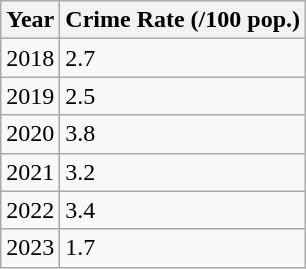<table class="wikitable">
<tr>
<th>Year</th>
<th>Crime Rate (/100 pop.)</th>
</tr>
<tr>
<td>2018</td>
<td>2.7</td>
</tr>
<tr>
<td>2019</td>
<td>2.5</td>
</tr>
<tr>
<td>2020</td>
<td>3.8</td>
</tr>
<tr>
<td>2021</td>
<td>3.2</td>
</tr>
<tr>
<td>2022</td>
<td>3.4</td>
</tr>
<tr>
<td>2023</td>
<td>1.7</td>
</tr>
</table>
